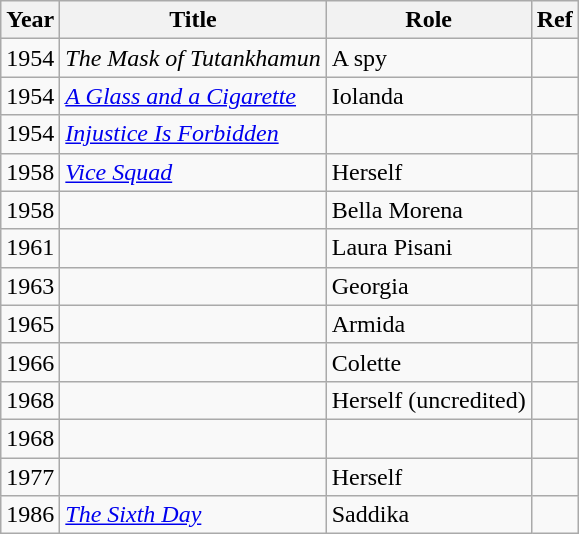<table class="wikitable">
<tr>
<th>Year</th>
<th>Title</th>
<th>Role</th>
<th>Ref</th>
</tr>
<tr>
<td>1954</td>
<td><em>The Mask of Tutankhamun</em></td>
<td>A spy</td>
<td></td>
</tr>
<tr>
<td>1954</td>
<td><em><a href='#'>A Glass and a Cigarette</a></em></td>
<td>Iolanda</td>
<td></td>
</tr>
<tr>
<td>1954</td>
<td><em><a href='#'>Injustice Is Forbidden</a></em></td>
<td></td>
<td></td>
</tr>
<tr>
<td>1958</td>
<td><em><a href='#'>Vice Squad</a></em><br></td>
<td>Herself</td>
<td></td>
</tr>
<tr>
<td>1958</td>
<td><em></em></td>
<td>Bella Morena</td>
<td></td>
</tr>
<tr>
<td>1961</td>
<td></td>
<td>Laura Pisani</td>
<td></td>
</tr>
<tr>
<td>1963</td>
<td><em></em></td>
<td>Georgia</td>
<td></td>
</tr>
<tr>
<td>1965</td>
<td></td>
<td>Armida</td>
<td></td>
</tr>
<tr>
<td>1966</td>
<td></td>
<td>Colette</td>
<td></td>
</tr>
<tr>
<td>1968</td>
<td></td>
<td>Herself (uncredited)</td>
<td></td>
</tr>
<tr>
<td>1968</td>
<td></td>
<td></td>
<td></td>
</tr>
<tr>
<td>1977</td>
<td></td>
<td>Herself</td>
<td></td>
</tr>
<tr>
<td>1986</td>
<td><em><a href='#'>The Sixth Day</a></em></td>
<td>Saddika</td>
<td></td>
</tr>
</table>
